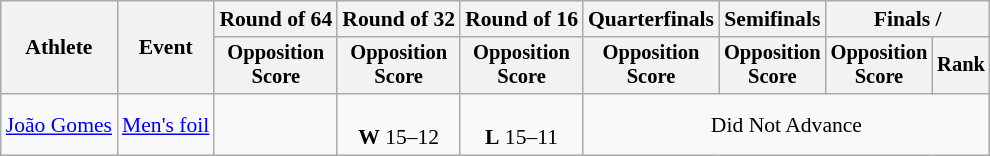<table class="wikitable" style="font-size:90%">
<tr>
<th rowspan="2">Athlete</th>
<th rowspan="2">Event</th>
<th>Round of 64</th>
<th>Round of 32</th>
<th>Round of 16</th>
<th>Quarterfinals</th>
<th>Semifinals</th>
<th colspan="2">Finals / </th>
</tr>
<tr style="font-size:95%">
<th>Opposition<br>Score</th>
<th>Opposition<br>Score</th>
<th>Opposition<br>Score</th>
<th>Opposition<br>Score</th>
<th>Opposition<br>Score</th>
<th>Opposition<br>Score</th>
<th>Rank</th>
</tr>
<tr align=center>
<td><a href='#'>João Gomes</a></td>
<td><a href='#'>Men's foil</a></td>
<td></td>
<td> <br><strong>W</strong> 15–12</td>
<td> <br><strong>L</strong> 15–11</td>
<td colspan=4>Did Not Advance</td>
</tr>
</table>
